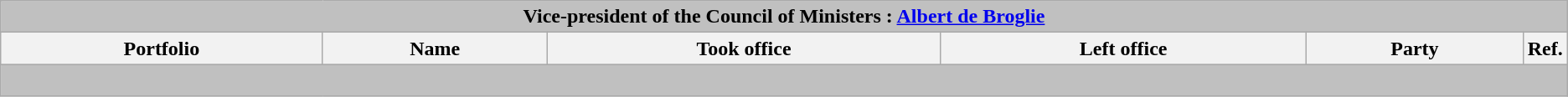<table class="wikitable" style="text-align:center">
<tr bgcolor="silver">
<td colspan=7><strong>Vice-president of the Council of Ministers : <a href='#'>Albert de Broglie</a></strong></td>
</tr>
<tr>
<th>Portfolio</th>
<th>Name</th>
<th>Took office</th>
<th>Left office</th>
<th colspan=2>Party</th>
<th style="width:2%">Ref.<br>







</th>
</tr>
<tr bgcolor="silver">
<td colspan=7><br></td>
</tr>
</table>
